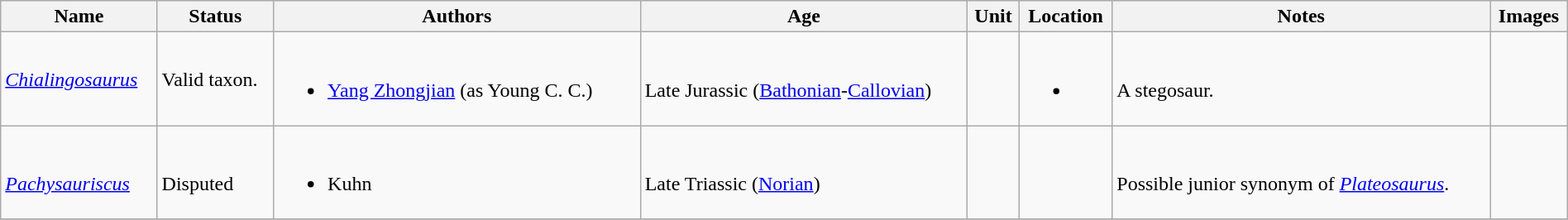<table class="wikitable sortable" align="center" width="100%">
<tr>
<th>Name</th>
<th>Status</th>
<th colspan="2">Authors</th>
<th>Age</th>
<th>Unit</th>
<th>Location</th>
<th class="unsortable">Notes</th>
<th>Images</th>
</tr>
<tr>
<td><em><a href='#'>Chialingosaurus</a></em></td>
<td>Valid taxon.</td>
<td style="border-right:0px" valign="top"><br><ul><li><a href='#'>Yang Zhongjian</a> (as Young C. C.)</li></ul></td>
<td style="border-left:0px" valign="top"></td>
<td><br>Late Jurassic (<a href='#'>Bathonian</a>-<a href='#'>Callovian</a>)</td>
<td></td>
<td><br><ul><li></li></ul></td>
<td><br>A stegosaur.</td>
<td></td>
</tr>
<tr>
<td><br><em><a href='#'>Pachysauriscus</a></em></td>
<td><br>Disputed</td>
<td style="border-right:0px" valign="top"><br><ul><li>Kuhn</li></ul></td>
<td style="border-left:0px" valign="top"></td>
<td><br>Late Triassic (<a href='#'>Norian</a>)</td>
<td></td>
<td></td>
<td><br>Possible junior synonym of <em><a href='#'>Plateosaurus</a></em>.</td>
<td></td>
</tr>
<tr>
</tr>
</table>
